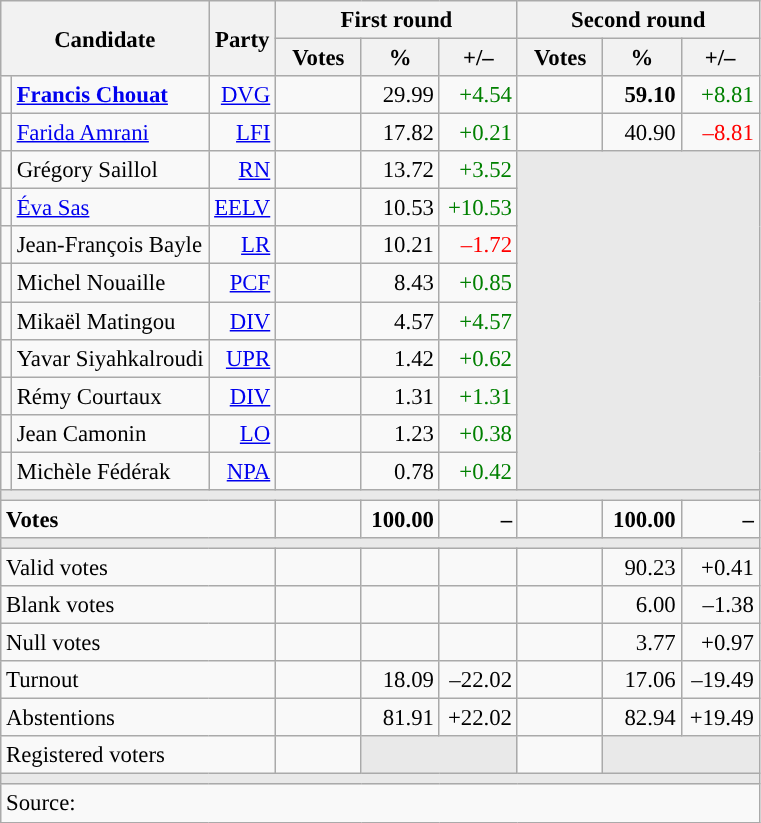<table class="wikitable" style="text-align:right;font-size:95%;">
<tr>
<th rowspan="2" colspan="2">Candidate</th>
<th rowspan="2">Party</th>
<th colspan="3">First round</th>
<th colspan="3">Second round</th>
</tr>
<tr>
<th style="width:50px;">Votes</th>
<th style="width:45px;">%</th>
<th style="width:45px;">+/–</th>
<th style="width:50px;">Votes</th>
<th style="width:45px;">%</th>
<th style="width:45px;">+/–</th>
</tr>
<tr>
<td style="background:"></td>
<td style="text-align:left;"><strong><a href='#'>Francis Chouat</a></strong></td>
<td><a href='#'>DVG</a></td>
<td></td>
<td>29.99</td>
<td style="color:green;">+4.54</td>
<td><strong></strong></td>
<td><strong>59.10</strong></td>
<td style="color:green;">+8.81</td>
</tr>
<tr>
<td style="background:"></td>
<td style="text-align:left;"><a href='#'>Farida Amrani</a></td>
<td><a href='#'>LFI</a></td>
<td></td>
<td>17.82</td>
<td style="color:green;">+0.21</td>
<td></td>
<td>40.90</td>
<td style="color:red;">–8.81</td>
</tr>
<tr>
<td style="background:"></td>
<td style="text-align:left;">Grégory Saillol</td>
<td><a href='#'>RN</a></td>
<td></td>
<td>13.72</td>
<td style="color:green;">+3.52</td>
<td colspan="3" rowspan="9" style="background:#E9E9E9;"></td>
</tr>
<tr>
<td style="background:"></td>
<td style="text-align:left;"><a href='#'>Éva Sas</a></td>
<td><a href='#'>EELV</a></td>
<td></td>
<td>10.53</td>
<td style="color:green;">+10.53</td>
</tr>
<tr>
<td style="background:"></td>
<td style="text-align:left;">Jean-François Bayle</td>
<td><a href='#'>LR</a></td>
<td></td>
<td>10.21</td>
<td style="color:red;">–1.72</td>
</tr>
<tr>
<td style="background:"></td>
<td style="text-align:left;">Michel Nouaille</td>
<td><a href='#'>PCF</a></td>
<td></td>
<td>8.43</td>
<td style="color:green;">+0.85</td>
</tr>
<tr>
<td style="background:"></td>
<td style="text-align:left;">Mikaël Matingou</td>
<td><a href='#'>DIV</a></td>
<td></td>
<td>4.57</td>
<td style="color:green;">+4.57</td>
</tr>
<tr>
<td style="background:"></td>
<td style="text-align:left;">Yavar Siyahkalroudi</td>
<td><a href='#'>UPR</a></td>
<td></td>
<td>1.42</td>
<td style="color:green;">+0.62</td>
</tr>
<tr>
<td style="background:"></td>
<td style="text-align:left;">Rémy Courtaux</td>
<td><a href='#'>DIV</a></td>
<td></td>
<td>1.31</td>
<td style="color:green;">+1.31</td>
</tr>
<tr>
<td style="background:"></td>
<td style="text-align:left;">Jean Camonin</td>
<td><a href='#'>LO</a></td>
<td></td>
<td>1.23</td>
<td style="color:green;">+0.38</td>
</tr>
<tr>
<td style="background:"></td>
<td style="text-align:left;">Michèle Fédérak</td>
<td><a href='#'>NPA</a></td>
<td></td>
<td>0.78</td>
<td style="color:green;">+0.42</td>
</tr>
<tr>
<td colspan="9" style="background:#E9E9E9;"></td>
</tr>
<tr style="font-weight:bold;">
<td colspan="3" style="text-align:left;">Votes</td>
<td></td>
<td>100.00</td>
<td>–</td>
<td></td>
<td>100.00</td>
<td>–</td>
</tr>
<tr>
<td colspan="9" style="background:#E9E9E9;"></td>
</tr>
<tr>
<td colspan="3" style="text-align:left;">Valid votes</td>
<td></td>
<td></td>
<td></td>
<td></td>
<td>90.23</td>
<td>+0.41</td>
</tr>
<tr>
<td colspan="3" style="text-align:left;">Blank votes</td>
<td></td>
<td></td>
<td></td>
<td></td>
<td>6.00</td>
<td>–1.38</td>
</tr>
<tr>
<td colspan="3" style="text-align:left;">Null votes</td>
<td></td>
<td></td>
<td></td>
<td></td>
<td>3.77</td>
<td>+0.97</td>
</tr>
<tr>
<td colspan="3" style="text-align:left;">Turnout</td>
<td></td>
<td>18.09</td>
<td>–22.02</td>
<td></td>
<td>17.06</td>
<td>–19.49</td>
</tr>
<tr>
<td colspan="3" style="text-align:left;">Abstentions</td>
<td></td>
<td>81.91</td>
<td>+22.02</td>
<td></td>
<td>82.94</td>
<td>+19.49</td>
</tr>
<tr>
<td colspan="3" style="text-align:left;">Registered voters</td>
<td></td>
<td colspan="2" style="background:#E9E9E9;"></td>
<td></td>
<td colspan="2" style="background:#E9E9E9;"></td>
</tr>
<tr>
<td colspan="9" style="background:#E9E9E9;"></td>
</tr>
<tr>
<td colspan="9" style="text-align:left;">Source: </td>
</tr>
</table>
